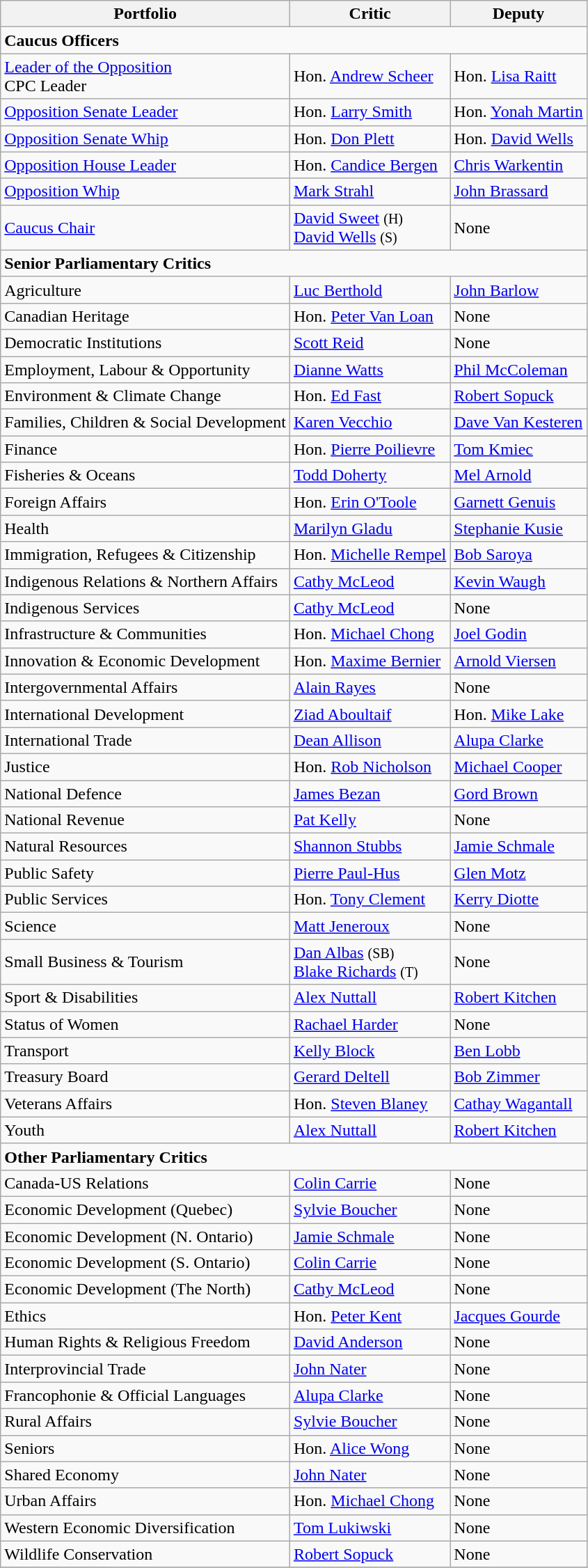<table class="wikitable collapsible collapsed">
<tr>
<th>Portfolio</th>
<th>Critic</th>
<th>Deputy</th>
</tr>
<tr>
<td colspan="3"><strong>Caucus Officers</strong></td>
</tr>
<tr>
<td><a href='#'>Leader of the Opposition</a><br>CPC Leader</td>
<td>Hon. <a href='#'>Andrew Scheer</a></td>
<td>Hon. <a href='#'>Lisa Raitt</a></td>
</tr>
<tr>
<td><a href='#'>Opposition Senate Leader</a></td>
<td>Hon. <a href='#'>Larry Smith</a></td>
<td>Hon. <a href='#'>Yonah Martin</a></td>
</tr>
<tr>
<td><a href='#'>Opposition Senate Whip</a></td>
<td>Hon. <a href='#'>Don Plett</a></td>
<td>Hon. <a href='#'>David Wells</a></td>
</tr>
<tr>
<td><a href='#'>Opposition House Leader</a></td>
<td>Hon. <a href='#'>Candice Bergen</a></td>
<td><a href='#'>Chris Warkentin</a></td>
</tr>
<tr>
<td><a href='#'>Opposition Whip</a></td>
<td><a href='#'>Mark Strahl</a></td>
<td><a href='#'>John Brassard</a></td>
</tr>
<tr>
<td><a href='#'>Caucus Chair</a></td>
<td><a href='#'>David Sweet</a> <small>(H)</small><br><a href='#'>David Wells</a> <small>(S)</small></td>
<td>None</td>
</tr>
<tr>
<td colspan="3"><strong>Senior Parliamentary Critics</strong></td>
</tr>
<tr>
<td>Agriculture</td>
<td><a href='#'>Luc Berthold</a></td>
<td><a href='#'>John Barlow</a></td>
</tr>
<tr>
<td>Canadian Heritage</td>
<td>Hon. <a href='#'>Peter Van Loan</a></td>
<td>None</td>
</tr>
<tr>
<td>Democratic Institutions</td>
<td><a href='#'>Scott Reid</a></td>
<td>None</td>
</tr>
<tr>
<td>Employment, Labour & Opportunity</td>
<td><a href='#'>Dianne Watts</a></td>
<td><a href='#'>Phil McColeman</a></td>
</tr>
<tr>
<td>Environment & Climate Change</td>
<td>Hon. <a href='#'>Ed Fast</a></td>
<td><a href='#'>Robert Sopuck</a></td>
</tr>
<tr>
<td>Families, Children & Social Development</td>
<td><a href='#'>Karen Vecchio</a></td>
<td><a href='#'>Dave Van Kesteren</a></td>
</tr>
<tr>
<td>Finance</td>
<td>Hon. <a href='#'>Pierre Poilievre</a></td>
<td><a href='#'>Tom Kmiec</a></td>
</tr>
<tr>
<td>Fisheries & Oceans</td>
<td><a href='#'>Todd Doherty</a></td>
<td><a href='#'>Mel Arnold</a></td>
</tr>
<tr>
<td>Foreign Affairs</td>
<td>Hon. <a href='#'>Erin O'Toole</a></td>
<td><a href='#'>Garnett Genuis</a></td>
</tr>
<tr>
<td>Health</td>
<td><a href='#'>Marilyn Gladu</a></td>
<td><a href='#'>Stephanie Kusie</a></td>
</tr>
<tr>
<td>Immigration, Refugees & Citizenship</td>
<td>Hon. <a href='#'>Michelle Rempel</a></td>
<td><a href='#'>Bob Saroya</a></td>
</tr>
<tr>
<td>Indigenous Relations & Northern Affairs</td>
<td><a href='#'>Cathy McLeod</a></td>
<td><a href='#'>Kevin Waugh</a></td>
</tr>
<tr>
<td>Indigenous Services</td>
<td><a href='#'>Cathy McLeod</a></td>
<td>None</td>
</tr>
<tr>
<td>Infrastructure & Communities</td>
<td>Hon. <a href='#'>Michael Chong</a></td>
<td><a href='#'>Joel Godin</a></td>
</tr>
<tr>
<td>Innovation & Economic Development</td>
<td>Hon. <a href='#'>Maxime Bernier</a></td>
<td><a href='#'>Arnold Viersen</a></td>
</tr>
<tr>
<td>Intergovernmental Affairs</td>
<td><a href='#'>Alain Rayes</a></td>
<td>None</td>
</tr>
<tr>
<td>International Development</td>
<td><a href='#'>Ziad Aboultaif</a></td>
<td>Hon. <a href='#'>Mike Lake</a></td>
</tr>
<tr>
<td>International Trade</td>
<td><a href='#'>Dean Allison</a></td>
<td><a href='#'>Alupa Clarke</a></td>
</tr>
<tr>
<td>Justice</td>
<td>Hon. <a href='#'>Rob Nicholson</a></td>
<td><a href='#'>Michael Cooper</a></td>
</tr>
<tr>
<td>National Defence</td>
<td><a href='#'>James Bezan</a></td>
<td><a href='#'>Gord Brown</a></td>
</tr>
<tr>
<td>National Revenue</td>
<td><a href='#'>Pat Kelly</a></td>
<td>None</td>
</tr>
<tr>
<td>Natural Resources</td>
<td><a href='#'>Shannon Stubbs</a></td>
<td><a href='#'>Jamie Schmale</a></td>
</tr>
<tr>
<td>Public Safety</td>
<td><a href='#'>Pierre Paul-Hus</a></td>
<td><a href='#'>Glen Motz</a></td>
</tr>
<tr>
<td>Public Services</td>
<td>Hon. <a href='#'>Tony Clement</a></td>
<td><a href='#'>Kerry Diotte</a></td>
</tr>
<tr>
<td>Science</td>
<td><a href='#'>Matt Jeneroux</a></td>
<td>None</td>
</tr>
<tr>
<td>Small Business & Tourism</td>
<td><a href='#'>Dan Albas</a> <small>(SB)</small><br><a href='#'>Blake Richards</a> <small>(T)</small></td>
<td>None</td>
</tr>
<tr>
<td>Sport & Disabilities</td>
<td><a href='#'>Alex Nuttall</a></td>
<td><a href='#'>Robert Kitchen</a></td>
</tr>
<tr>
<td>Status of Women</td>
<td><a href='#'>Rachael Harder</a></td>
<td>None</td>
</tr>
<tr>
<td>Transport</td>
<td><a href='#'>Kelly Block</a></td>
<td><a href='#'>Ben Lobb</a></td>
</tr>
<tr>
<td>Treasury Board</td>
<td><a href='#'>Gerard Deltell</a></td>
<td><a href='#'>Bob Zimmer</a></td>
</tr>
<tr>
<td>Veterans Affairs</td>
<td>Hon. <a href='#'>Steven Blaney</a></td>
<td><a href='#'>Cathay Wagantall</a></td>
</tr>
<tr>
<td>Youth</td>
<td><a href='#'>Alex Nuttall</a></td>
<td><a href='#'>Robert Kitchen</a></td>
</tr>
<tr>
<td colspan="3"><strong>Other Parliamentary Critics</strong></td>
</tr>
<tr>
<td>Canada-US Relations</td>
<td><a href='#'>Colin Carrie</a></td>
<td>None</td>
</tr>
<tr>
<td>Economic Development (Quebec)</td>
<td><a href='#'>Sylvie Boucher</a></td>
<td>None</td>
</tr>
<tr>
<td>Economic Development (N. Ontario)</td>
<td><a href='#'>Jamie Schmale</a></td>
<td>None</td>
</tr>
<tr>
<td>Economic Development (S. Ontario)</td>
<td><a href='#'>Colin Carrie</a></td>
<td>None</td>
</tr>
<tr>
<td>Economic Development (The North)</td>
<td><a href='#'>Cathy McLeod</a></td>
<td>None</td>
</tr>
<tr>
<td>Ethics</td>
<td>Hon. <a href='#'>Peter Kent</a></td>
<td><a href='#'>Jacques Gourde</a></td>
</tr>
<tr>
<td>Human Rights & Religious Freedom</td>
<td><a href='#'>David Anderson</a></td>
<td>None</td>
</tr>
<tr>
<td>Interprovincial Trade</td>
<td><a href='#'>John Nater</a></td>
<td>None</td>
</tr>
<tr>
<td>Francophonie & Official Languages</td>
<td><a href='#'>Alupa Clarke</a></td>
<td>None</td>
</tr>
<tr>
<td>Rural Affairs</td>
<td><a href='#'>Sylvie Boucher</a></td>
<td>None</td>
</tr>
<tr>
<td>Seniors</td>
<td>Hon. <a href='#'>Alice Wong</a></td>
<td>None</td>
</tr>
<tr>
<td>Shared Economy</td>
<td><a href='#'>John Nater</a></td>
<td>None</td>
</tr>
<tr>
<td>Urban Affairs</td>
<td>Hon. <a href='#'>Michael Chong</a></td>
<td>None</td>
</tr>
<tr>
<td>Western Economic Diversification</td>
<td><a href='#'>Tom Lukiwski</a></td>
<td>None</td>
</tr>
<tr>
<td>Wildlife Conservation</td>
<td><a href='#'>Robert Sopuck</a></td>
<td>None</td>
</tr>
<tr>
</tr>
</table>
